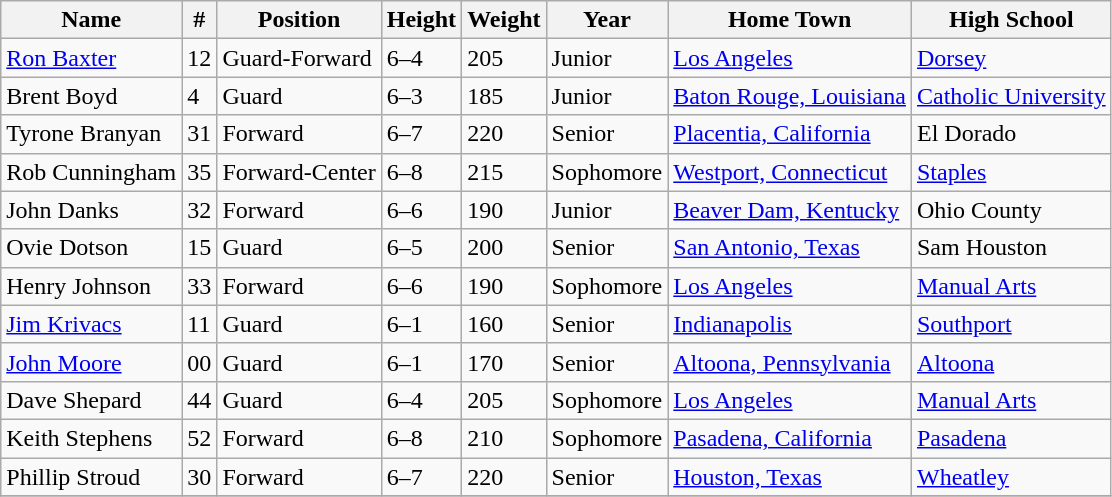<table class="wikitable" style="text-align: left;">
<tr>
<th>Name</th>
<th>#</th>
<th>Position</th>
<th>Height</th>
<th>Weight</th>
<th>Year</th>
<th>Home Town</th>
<th>High School</th>
</tr>
<tr>
<td><a href='#'>Ron Baxter</a></td>
<td>12</td>
<td>Guard-Forward</td>
<td>6–4</td>
<td>205</td>
<td>Junior</td>
<td><a href='#'>Los Angeles</a></td>
<td><a href='#'>Dorsey</a></td>
</tr>
<tr>
<td>Brent Boyd</td>
<td>4</td>
<td>Guard</td>
<td>6–3</td>
<td>185</td>
<td>Junior</td>
<td><a href='#'>Baton Rouge, Louisiana</a></td>
<td><a href='#'>Catholic University</a></td>
</tr>
<tr>
<td>Tyrone Branyan</td>
<td>31</td>
<td>Forward</td>
<td>6–7</td>
<td>220</td>
<td>Senior</td>
<td><a href='#'>Placentia, California</a></td>
<td>El Dorado</td>
</tr>
<tr>
<td>Rob Cunningham</td>
<td>35</td>
<td>Forward-Center</td>
<td>6–8</td>
<td>215</td>
<td>Sophomore</td>
<td><a href='#'>Westport, Connecticut</a></td>
<td><a href='#'>Staples</a></td>
</tr>
<tr>
<td>John Danks</td>
<td>32</td>
<td>Forward</td>
<td>6–6</td>
<td>190</td>
<td>Junior</td>
<td><a href='#'>Beaver Dam, Kentucky</a></td>
<td>Ohio County</td>
</tr>
<tr>
<td>Ovie Dotson</td>
<td>15</td>
<td>Guard</td>
<td>6–5</td>
<td>200</td>
<td>Senior</td>
<td><a href='#'>San Antonio, Texas</a></td>
<td>Sam Houston</td>
</tr>
<tr>
<td>Henry Johnson</td>
<td>33</td>
<td>Forward</td>
<td>6–6</td>
<td>190</td>
<td>Sophomore</td>
<td><a href='#'>Los Angeles</a></td>
<td><a href='#'>Manual Arts</a></td>
</tr>
<tr>
<td><a href='#'>Jim Krivacs</a></td>
<td>11</td>
<td>Guard</td>
<td>6–1</td>
<td>160</td>
<td>Senior</td>
<td><a href='#'>Indianapolis</a></td>
<td><a href='#'>Southport</a></td>
</tr>
<tr>
<td><a href='#'>John Moore</a></td>
<td>00</td>
<td>Guard</td>
<td>6–1</td>
<td>170</td>
<td>Senior</td>
<td><a href='#'>Altoona, Pennsylvania</a></td>
<td><a href='#'>Altoona</a></td>
</tr>
<tr>
<td>Dave Shepard</td>
<td>44</td>
<td>Guard</td>
<td>6–4</td>
<td>205</td>
<td>Sophomore</td>
<td><a href='#'>Los Angeles</a></td>
<td><a href='#'>Manual Arts</a></td>
</tr>
<tr>
<td>Keith Stephens</td>
<td>52</td>
<td>Forward</td>
<td>6–8</td>
<td>210</td>
<td>Sophomore</td>
<td><a href='#'>Pasadena, California</a></td>
<td><a href='#'>Pasadena</a></td>
</tr>
<tr>
<td>Phillip Stroud</td>
<td>30</td>
<td>Forward</td>
<td>6–7</td>
<td>220</td>
<td>Senior</td>
<td><a href='#'>Houston, Texas</a></td>
<td><a href='#'>Wheatley</a></td>
</tr>
<tr>
</tr>
</table>
